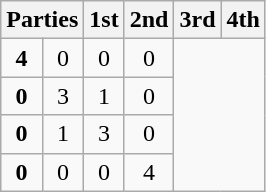<table class="wikitable" style="text-align:center;">
<tr>
<th colspan=2 style="text-align:left;">Parties</th>
<th>1st</th>
<th>2nd</th>
<th>3rd</th>
<th>4th</th>
</tr>
<tr>
<td><strong>4</strong></td>
<td>0</td>
<td>0</td>
<td>0</td>
</tr>
<tr>
<td><strong>0</strong></td>
<td>3</td>
<td>1</td>
<td>0</td>
</tr>
<tr>
<td><strong>0</strong></td>
<td>1</td>
<td>3</td>
<td>0</td>
</tr>
<tr>
<td><strong>0</strong></td>
<td>0</td>
<td>0</td>
<td>4</td>
</tr>
</table>
